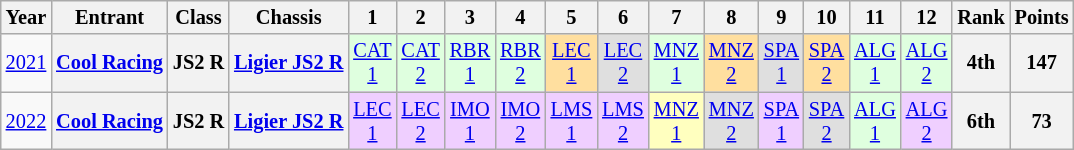<table class="wikitable" style="text-align:center; font-size:85%">
<tr>
<th>Year</th>
<th>Entrant</th>
<th>Class</th>
<th>Chassis</th>
<th>1</th>
<th>2</th>
<th>3</th>
<th>4</th>
<th>5</th>
<th>6</th>
<th>7</th>
<th>8</th>
<th>9</th>
<th>10</th>
<th>11</th>
<th>12</th>
<th>Rank</th>
<th>Points</th>
</tr>
<tr>
<td><a href='#'>2021</a></td>
<th nowrap><a href='#'>Cool Racing</a></th>
<th nowrap>JS2 R</th>
<th nowrap><a href='#'>Ligier JS2 R</a></th>
<td style="background:#DFFFDF;"><a href='#'>CAT<br>1</a><br></td>
<td style="background:#DFFFDF;"><a href='#'>CAT<br>2</a><br></td>
<td style="background:#DFFFDF;"><a href='#'>RBR<br>1</a><br></td>
<td style="background:#DFFFDF;"><a href='#'>RBR<br>2</a><br></td>
<td style="background:#FFDF9F;"><a href='#'>LEC<br>1</a><br></td>
<td style="background:#DFDFDF;"><a href='#'>LEC<br>2</a><br></td>
<td style="background:#DFFFDF;"><a href='#'>MNZ<br>1</a><br></td>
<td style="background:#FFDF9F;"><a href='#'>MNZ<br>2</a><br></td>
<td style="background:#DFDFDF;"><a href='#'>SPA<br>1</a><br></td>
<td style="background:#FFDF9F;"><a href='#'>SPA<br>2</a><br></td>
<td style="background:#DFFFDF;"><a href='#'>ALG<br>1</a><br></td>
<td style="background:#DFFFDF;"><a href='#'>ALG<br>2</a><br></td>
<th>4th</th>
<th>147</th>
</tr>
<tr>
<td><a href='#'>2022</a></td>
<th nowrap><a href='#'>Cool Racing</a></th>
<th nowrap>JS2 R</th>
<th nowrap><a href='#'>Ligier JS2 R</a></th>
<td style="background:#EFCFFF;"><a href='#'>LEC<br>1</a><br></td>
<td style="background:#EFCFFF;"><a href='#'>LEC<br>2</a><br></td>
<td style="background:#EFCFFF;"><a href='#'>IMO<br>1</a><br></td>
<td style="background:#EFCFFF;"><a href='#'>IMO<br>2</a><br></td>
<td style="background:#EFCFFF;"><a href='#'>LMS<br>1</a><br></td>
<td style="background:#EFCFFF;"><a href='#'>LMS<br>2</a><br></td>
<td style="background:#FFFFBF;"><a href='#'>MNZ<br>1</a><br></td>
<td style="background:#DFDFDF;"><a href='#'>MNZ<br>2</a><br></td>
<td style="background:#EFCFFF;"><a href='#'>SPA<br>1</a><br></td>
<td style="background:#DFDFDF;"><a href='#'>SPA<br>2</a><br></td>
<td style="background:#DFFFDF;"><a href='#'>ALG<br>1</a><br></td>
<td style="background:#EFCFFF;"><a href='#'>ALG<br>2</a><br></td>
<th>6th</th>
<th>73</th>
</tr>
</table>
